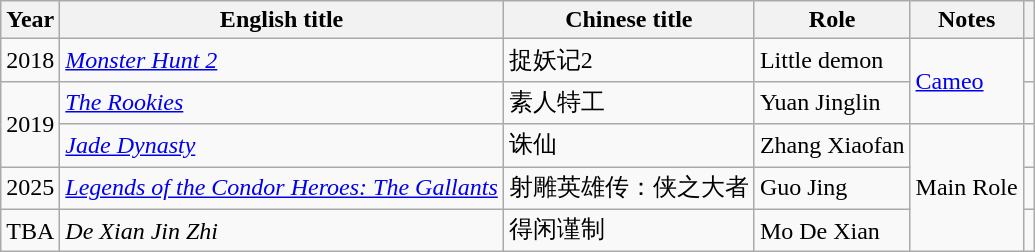<table class="wikitable sortable">
<tr>
<th>Year</th>
<th>English title</th>
<th>Chinese title</th>
<th>Role</th>
<th class="unsortable">Notes</th>
<th class="unsortable"></th>
</tr>
<tr>
<td>2018</td>
<td><em><a href='#'>Monster Hunt 2</a></em></td>
<td>捉妖记2</td>
<td>Little demon</td>
<td rowspan=2><a href='#'>Cameo</a></td>
<td></td>
</tr>
<tr>
<td rowspan=2>2019</td>
<td><em><a href='#'>The Rookies</a></em></td>
<td>素人特工</td>
<td>Yuan Jinglin</td>
<td></td>
</tr>
<tr>
<td><em><a href='#'>Jade Dynasty</a></em></td>
<td>诛仙</td>
<td>Zhang Xiaofan</td>
<td rowspan="3">Main Role</td>
<td></td>
</tr>
<tr>
<td>2025</td>
<td><em><a href='#'>Legends of the Condor Heroes: The Gallants</a></em></td>
<td>射雕英雄传：侠之大者</td>
<td>Guo Jing</td>
<td></td>
</tr>
<tr>
<td>TBA</td>
<td><em>De Xian Jin Zhi</em></td>
<td>得闲谨制</td>
<td>Mo De Xian</td>
<td></td>
</tr>
</table>
